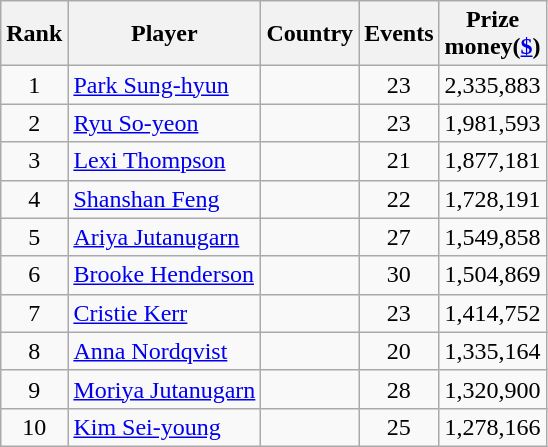<table class="wikitable">
<tr>
<th>Rank</th>
<th>Player</th>
<th>Country</th>
<th>Events</th>
<th>Prize <br>money(<a href='#'>$</a>)</th>
</tr>
<tr>
<td align=center>1</td>
<td><a href='#'>Park Sung-hyun</a></td>
<td></td>
<td align=center>23</td>
<td align=right>2,335,883</td>
</tr>
<tr>
<td align=center>2</td>
<td><a href='#'>Ryu So-yeon</a></td>
<td></td>
<td align=center>23</td>
<td align=right>1,981,593</td>
</tr>
<tr>
<td align=center>3</td>
<td><a href='#'>Lexi Thompson</a></td>
<td></td>
<td align=center>21</td>
<td align=right>1,877,181</td>
</tr>
<tr>
<td align=center>4</td>
<td><a href='#'>Shanshan Feng</a></td>
<td></td>
<td align=center>22</td>
<td align=right>1,728,191</td>
</tr>
<tr>
<td align=center>5</td>
<td><a href='#'>Ariya Jutanugarn</a></td>
<td></td>
<td align=center>27</td>
<td align=right>1,549,858</td>
</tr>
<tr>
<td align=center>6</td>
<td><a href='#'>Brooke Henderson</a></td>
<td></td>
<td align=center>30</td>
<td align=right>1,504,869</td>
</tr>
<tr>
<td align=center>7</td>
<td><a href='#'>Cristie Kerr</a></td>
<td></td>
<td align=center>23</td>
<td align=right>1,414,752</td>
</tr>
<tr>
<td align=center>8</td>
<td><a href='#'>Anna Nordqvist</a></td>
<td></td>
<td align=center>20</td>
<td align=right>1,335,164</td>
</tr>
<tr>
<td align=center>9</td>
<td><a href='#'>Moriya Jutanugarn</a></td>
<td></td>
<td align=center>28</td>
<td align=right>1,320,900</td>
</tr>
<tr>
<td align=center>10</td>
<td><a href='#'>Kim Sei-young</a></td>
<td></td>
<td align=center>25</td>
<td align=right>1,278,166</td>
</tr>
</table>
